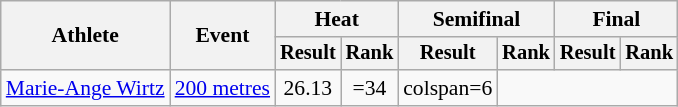<table class=wikitable style=font-size:90%>
<tr>
<th rowspan=2>Athlete</th>
<th rowspan=2>Event</th>
<th colspan=2>Heat</th>
<th colspan=2>Semifinal</th>
<th colspan=2>Final</th>
</tr>
<tr style=font-size:95%>
<th>Result</th>
<th>Rank</th>
<th>Result</th>
<th>Rank</th>
<th>Result</th>
<th>Rank</th>
</tr>
<tr align=center>
<td align=left><a href='#'>Marie-Ange Wirtz</a></td>
<td align=left><a href='#'>200 metres</a></td>
<td>26.13</td>
<td>=34</td>
<td>colspan=6 </td>
</tr>
</table>
